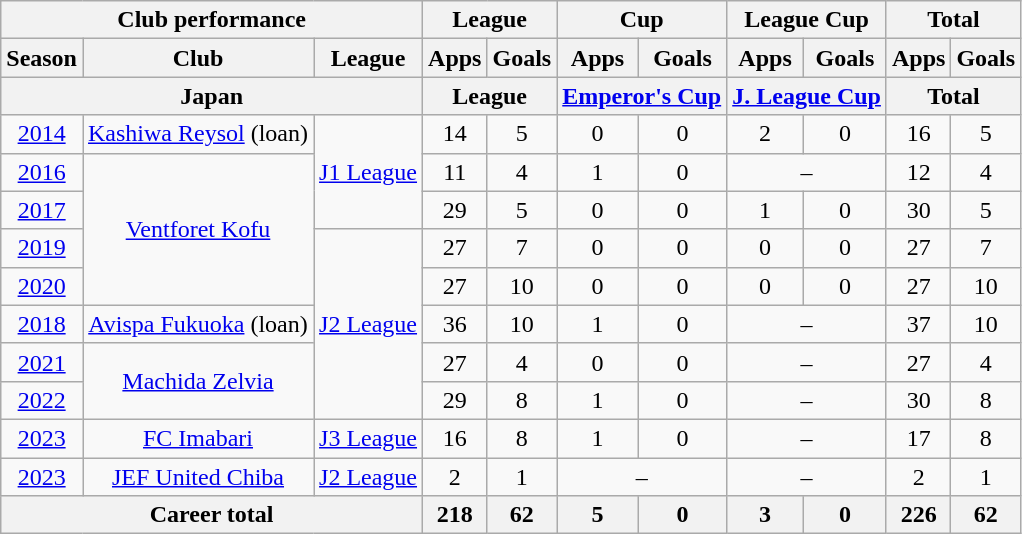<table class="wikitable" style="text-align:center;">
<tr>
<th colspan=3>Club performance</th>
<th colspan=2>League</th>
<th colspan=2>Cup</th>
<th colspan=2>League Cup</th>
<th colspan=2>Total</th>
</tr>
<tr>
<th>Season</th>
<th>Club</th>
<th>League</th>
<th>Apps</th>
<th>Goals</th>
<th>Apps</th>
<th>Goals</th>
<th>Apps</th>
<th>Goals</th>
<th>Apps</th>
<th>Goals</th>
</tr>
<tr>
<th colspan=3>Japan</th>
<th colspan=2>League</th>
<th colspan=2><a href='#'>Emperor's Cup</a></th>
<th colspan=2><a href='#'>J. League Cup</a></th>
<th colspan=2>Total</th>
</tr>
<tr>
<td><a href='#'>2014</a></td>
<td><a href='#'>Kashiwa Reysol</a> (loan)</td>
<td rowspan="3"><a href='#'>J1 League</a></td>
<td>14</td>
<td>5</td>
<td>0</td>
<td>0</td>
<td>2</td>
<td>0</td>
<td>16</td>
<td>5</td>
</tr>
<tr>
<td><a href='#'>2016</a></td>
<td rowspan=4><a href='#'>Ventforet Kofu</a></td>
<td>11</td>
<td>4</td>
<td>1</td>
<td>0</td>
<td colspan="2">–</td>
<td>12</td>
<td>4</td>
</tr>
<tr>
<td><a href='#'>2017</a></td>
<td>29</td>
<td>5</td>
<td>0</td>
<td>0</td>
<td>1</td>
<td>0</td>
<td>30</td>
<td>5</td>
</tr>
<tr>
<td><a href='#'>2019</a></td>
<td rowspan="5"><a href='#'>J2 League</a></td>
<td>27</td>
<td>7</td>
<td>0</td>
<td>0</td>
<td>0</td>
<td>0</td>
<td>27</td>
<td>7</td>
</tr>
<tr>
<td><a href='#'>2020</a></td>
<td>27</td>
<td>10</td>
<td>0</td>
<td>0</td>
<td>0</td>
<td>0</td>
<td>27</td>
<td>10</td>
</tr>
<tr>
<td><a href='#'>2018</a></td>
<td><a href='#'>Avispa Fukuoka</a> (loan)</td>
<td>36</td>
<td>10</td>
<td>1</td>
<td>0</td>
<td colspan=2>–</td>
<td>37</td>
<td>10</td>
</tr>
<tr>
<td><a href='#'>2021</a></td>
<td rowspan=2><a href='#'>Machida Zelvia</a></td>
<td>27</td>
<td>4</td>
<td>0</td>
<td>0</td>
<td colspan="2">–</td>
<td>27</td>
<td>4</td>
</tr>
<tr>
<td><a href='#'>2022</a></td>
<td>29</td>
<td>8</td>
<td>1</td>
<td>0</td>
<td colspan=2>–</td>
<td>30</td>
<td>8</td>
</tr>
<tr>
<td><a href='#'>2023</a></td>
<td><a href='#'>FC Imabari</a></td>
<td><a href='#'>J3 League</a></td>
<td>16</td>
<td>8</td>
<td>1</td>
<td>0</td>
<td colspan=2>–</td>
<td>17</td>
<td>8</td>
</tr>
<tr>
<td><a href='#'>2023</a></td>
<td><a href='#'>JEF United Chiba</a></td>
<td><a href='#'>J2 League</a></td>
<td>2</td>
<td>1</td>
<td colspan=2>–</td>
<td colspan=2>–</td>
<td>2</td>
<td>1</td>
</tr>
<tr>
<th colspan=3>Career total</th>
<th>218</th>
<th>62</th>
<th>5</th>
<th>0</th>
<th>3</th>
<th>0</th>
<th>226</th>
<th>62</th>
</tr>
</table>
